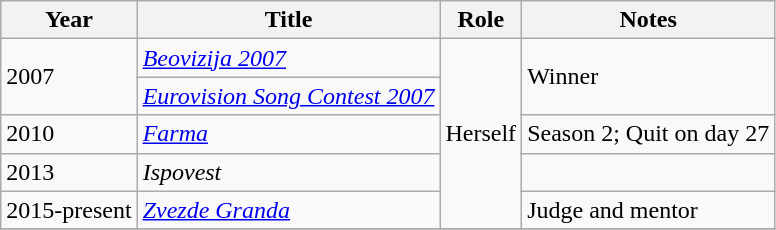<table class="wikitable">
<tr>
<th>Year</th>
<th>Title</th>
<th>Role</th>
<th>Notes</th>
</tr>
<tr>
<td rowspan="2">2007</td>
<td><em><a href='#'>Beovizija 2007</a></em></td>
<td rowspan="5">Herself</td>
<td rowspan="2">Winner</td>
</tr>
<tr>
<td><em><a href='#'>Eurovision Song Contest 2007</a></em></td>
</tr>
<tr>
<td>2010</td>
<td><em><a href='#'>Farma</a></em></td>
<td>Season 2; Quit on day 27</td>
</tr>
<tr>
<td>2013</td>
<td><em>Ispovest</em></td>
<td></td>
</tr>
<tr>
<td>2015-present</td>
<td><em><a href='#'>Zvezde Granda</a></em></td>
<td>Judge and mentor</td>
</tr>
<tr>
</tr>
</table>
